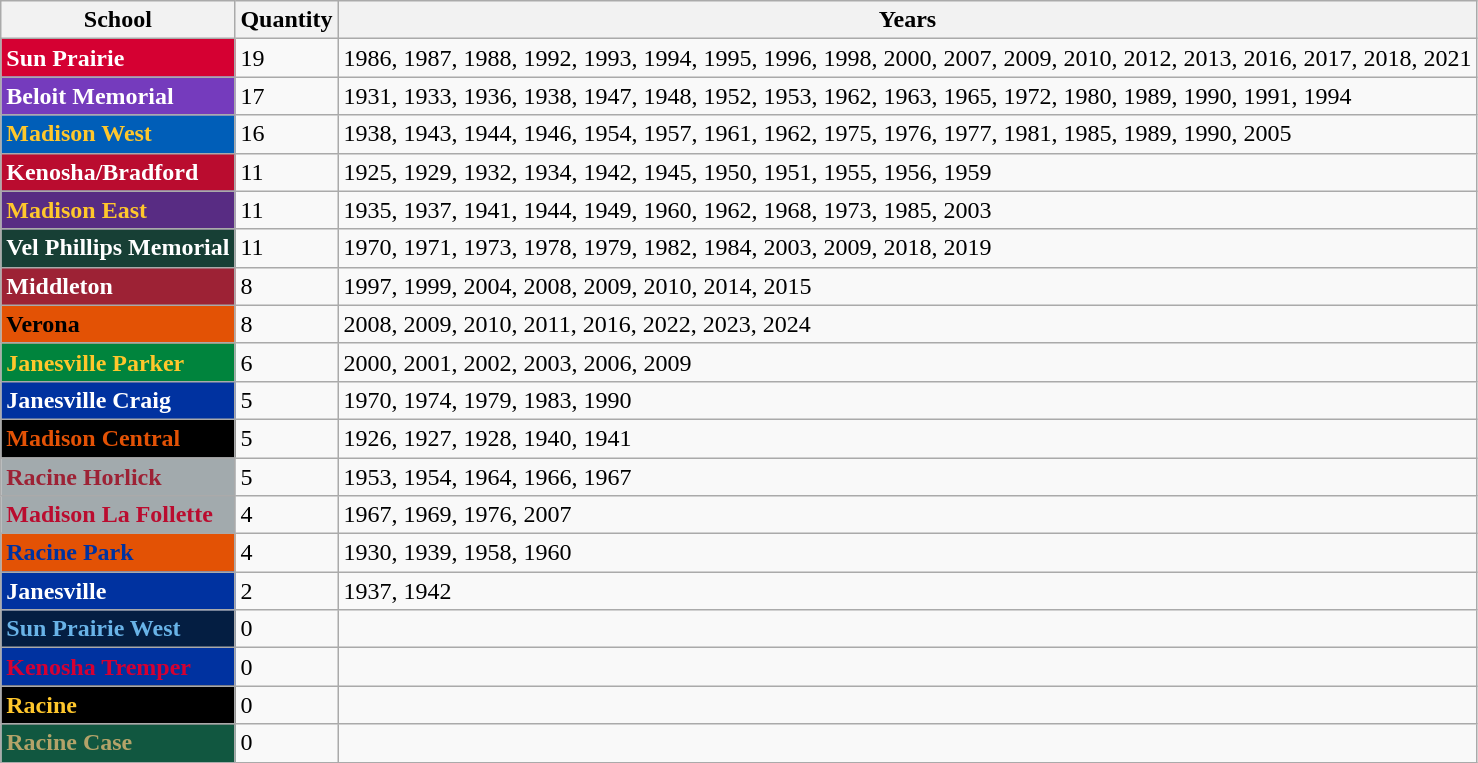<table class="wikitable">
<tr>
<th>School</th>
<th>Quantity</th>
<th>Years</th>
</tr>
<tr>
<td style="background: #d50032; color: white"><strong>Sun Prairie</strong></td>
<td>19</td>
<td>1986, 1987, 1988, 1992, 1993, 1994, 1995, 1996, 1998, 2000, 2007, 2009, 2010, 2012, 2013, 2016, 2017, 2018, 2021</td>
</tr>
<tr>
<td style="background: #753bbd; color: white"><strong>Beloit Memorial</strong></td>
<td>17</td>
<td>1931, 1933, 1936, 1938, 1947, 1948, 1952, 1953, 1962, 1963, 1965, 1972, 1980, 1989, 1990, 1991, 1994</td>
</tr>
<tr>
<td style="background: #005eb8; color: #ffc72c"><strong>Madison West</strong></td>
<td>16</td>
<td>1938, 1943, 1944, 1946, 1954, 1957, 1961, 1962, 1975, 1976, 1977, 1981, 1985, 1989, 1990, 2005</td>
</tr>
<tr>
<td style="background: #ba0c2f; color: white"><strong>Kenosha/Bradford</strong></td>
<td>11</td>
<td>1925, 1929, 1932, 1934, 1942, 1945, 1950, 1951, 1955, 1956, 1959</td>
</tr>
<tr>
<td style="background: #582c83; color: #ffc72c"><strong>Madison East</strong></td>
<td>11</td>
<td>1935, 1937, 1941, 1944, 1949, 1960, 1962, 1968, 1973, 1985, 2003</td>
</tr>
<tr>
<td style="background: #173f35; color: white"><strong>Vel Phillips Memorial</strong></td>
<td>11</td>
<td>1970, 1971, 1973, 1978, 1979, 1982, 1984, 2003, 2009, 2018, 2019</td>
</tr>
<tr>
<td style="background: #9d2235; color: white"><strong>Middleton</strong></td>
<td>8</td>
<td>1997, 1999, 2004, 2008, 2009, 2010, 2014, 2015</td>
</tr>
<tr>
<td style="background: #e35205; color: black"><strong>Verona</strong></td>
<td>8</td>
<td>2008, 2009, 2010, 2011, 2016, 2022, 2023, 2024</td>
</tr>
<tr>
<td style="background: #00843d; color: #ffc72c"><strong>Janesville Parker</strong></td>
<td>6</td>
<td>2000, 2001, 2002, 2003, 2006, 2009</td>
</tr>
<tr>
<td style="background: #0032a0; color: white"><strong>Janesville Craig</strong></td>
<td>5</td>
<td>1970, 1974, 1979, 1983, 1990</td>
</tr>
<tr>
<td style="background: black; color: #e35205"><strong>Madison Central</strong></td>
<td>5</td>
<td>1926, 1927, 1928, 1940, 1941</td>
</tr>
<tr>
<td style="background: #a2aaad; color: #9d2235"><strong>Racine Horlick</strong></td>
<td>5</td>
<td>1953, 1954, 1964, 1966, 1967</td>
</tr>
<tr>
<td style="background: #a2aaad; color: #ba0c2f"><strong>Madison La Follette</strong></td>
<td>4</td>
<td>1967, 1969, 1976, 2007</td>
</tr>
<tr>
<td style="background: #e35205; color: #0032a0"><strong>Racine Park</strong></td>
<td>4</td>
<td>1930, 1939, 1958, 1960</td>
</tr>
<tr>
<td style="background: #0032a0; color: white"><strong>Janesville</strong></td>
<td>2</td>
<td>1937, 1942</td>
</tr>
<tr>
<td style="background: #041e42; color: #69b3e7"><strong>Sun Prairie West</strong></td>
<td>0</td>
<td></td>
</tr>
<tr>
<td style="background: #0032a0; color: #d50032"><strong>Kenosha Tremper</strong></td>
<td>0</td>
<td></td>
</tr>
<tr>
<td style="background: black; color: #ffc72c"><strong>Racine</strong></td>
<td>0</td>
<td></td>
</tr>
<tr>
<td style="background: #115740; color: #b3a369"><strong>Racine Case</strong></td>
<td>0</td>
<td></td>
</tr>
</table>
